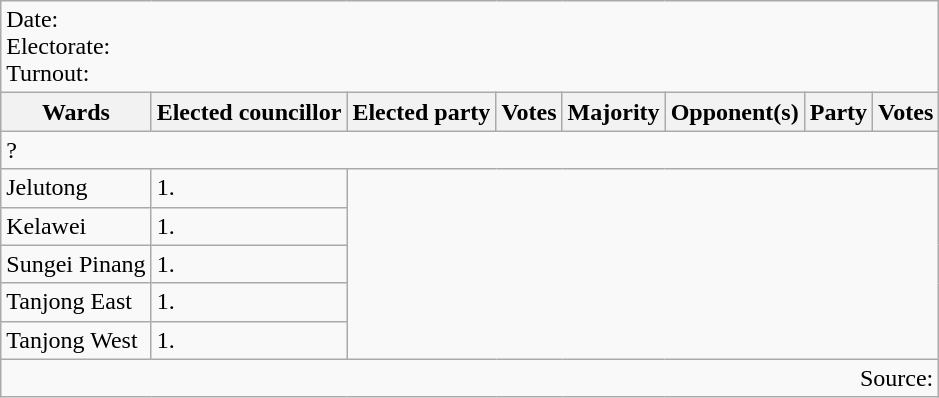<table class=wikitable>
<tr>
<td colspan=8>Date: <br>Electorate: <br>Turnout:</td>
</tr>
<tr>
<th>Wards</th>
<th>Elected councillor</th>
<th>Elected party</th>
<th>Votes</th>
<th>Majority</th>
<th>Opponent(s)</th>
<th>Party</th>
<th>Votes</th>
</tr>
<tr>
<td colspan=8>? </td>
</tr>
<tr>
<td>Jelutong</td>
<td>1.</td>
</tr>
<tr>
<td>Kelawei</td>
<td>1.</td>
</tr>
<tr>
<td>Sungei Pinang</td>
<td>1.</td>
</tr>
<tr>
<td>Tanjong East</td>
<td>1.</td>
</tr>
<tr>
<td>Tanjong West</td>
<td>1.</td>
</tr>
<tr>
<td colspan=8 align=right>Source:</td>
</tr>
</table>
